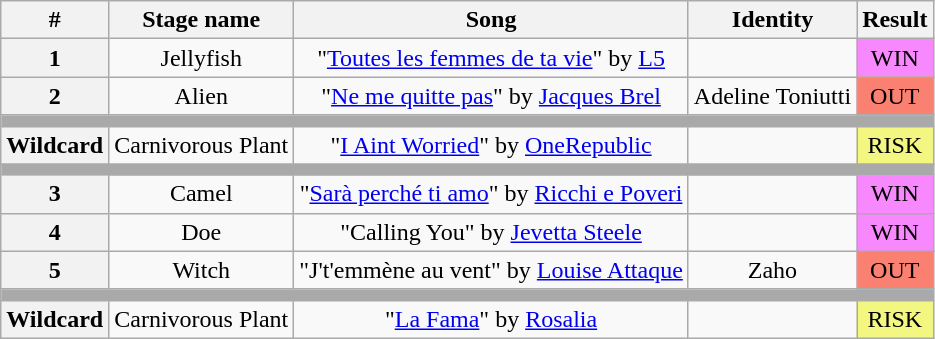<table class="wikitable plainrowheaders" style="text-align: center;">
<tr>
<th>#</th>
<th>Stage name</th>
<th>Song</th>
<th>Identity</th>
<th>Result</th>
</tr>
<tr>
<th>1</th>
<td>Jellyfish</td>
<td>"<a href='#'>Toutes les femmes de ta vie</a>" by <a href='#'>L5</a></td>
<td></td>
<td bgcolor="#F888FD">WIN</td>
</tr>
<tr>
<th>2</th>
<td>Alien</td>
<td>"<a href='#'>Ne me quitte pas</a>" by <a href='#'>Jacques Brel</a></td>
<td>Adeline Toniutti</td>
<td bgcolor=salmon>OUT</td>
</tr>
<tr>
<td colspan="5" style="background:darkgray"></td>
</tr>
<tr>
<th>Wildcard</th>
<td>Carnivorous Plant</td>
<td>"<a href='#'>I Aint Worried</a>" by <a href='#'>OneRepublic</a></td>
<td></td>
<td bgcolor="#F3F781">RISK</td>
</tr>
<tr>
<td colspan="5" style="background:darkgray"></td>
</tr>
<tr>
<th>3</th>
<td>Camel</td>
<td>"<a href='#'>Sarà perché ti amo</a>" by <a href='#'>Ricchi e Poveri</a></td>
<td></td>
<td bgcolor="#F888FD">WIN</td>
</tr>
<tr>
<th>4</th>
<td>Doe</td>
<td>"Calling You" by <a href='#'>Jevetta Steele</a></td>
<td></td>
<td bgcolor="#F888FD">WIN</td>
</tr>
<tr>
<th>5</th>
<td>Witch</td>
<td>"J't'emmène au vent" by <a href='#'>Louise Attaque</a></td>
<td>Zaho</td>
<td bgcolor="salmon">OUT</td>
</tr>
<tr>
<td colspan="5" style="background:darkgray"></td>
</tr>
<tr>
<th>Wildcard</th>
<td>Carnivorous Plant</td>
<td>"<a href='#'>La Fama</a>" by <a href='#'>Rosalia</a></td>
<td></td>
<td bgcolor="#F3F781">RISK</td>
</tr>
</table>
